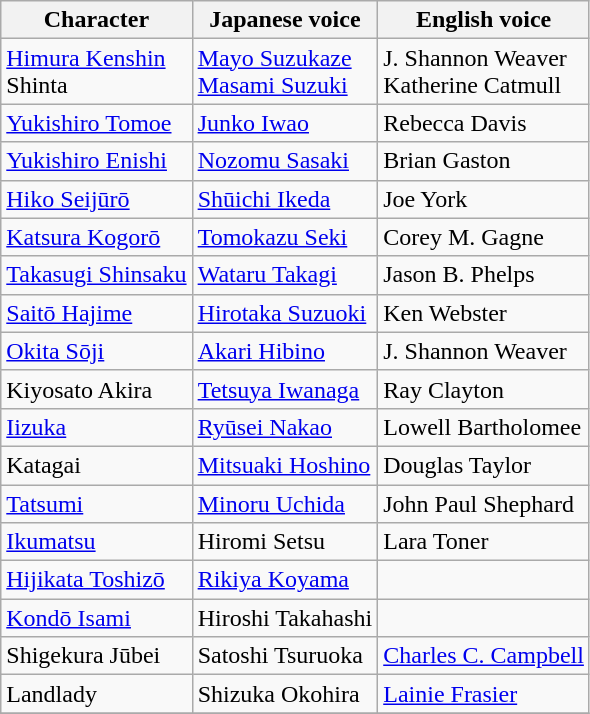<table class="wikitable">
<tr>
<th>Character</th>
<th>Japanese voice</th>
<th>English voice</th>
</tr>
<tr>
<td><a href='#'>Himura Kenshin</a><br>Shinta</td>
<td><a href='#'>Mayo Suzukaze</a><br><a href='#'>Masami Suzuki</a></td>
<td>J. Shannon Weaver<br>Katherine Catmull</td>
</tr>
<tr>
<td><a href='#'>Yukishiro Tomoe</a></td>
<td><a href='#'>Junko Iwao</a></td>
<td>Rebecca Davis</td>
</tr>
<tr>
<td><a href='#'>Yukishiro Enishi</a></td>
<td><a href='#'>Nozomu Sasaki</a></td>
<td>Brian Gaston</td>
</tr>
<tr>
<td><a href='#'>Hiko Seijūrō</a></td>
<td><a href='#'>Shūichi Ikeda</a></td>
<td>Joe York</td>
</tr>
<tr>
<td><a href='#'>Katsura Kogorō</a></td>
<td><a href='#'>Tomokazu Seki</a></td>
<td>Corey M. Gagne</td>
</tr>
<tr>
<td><a href='#'>Takasugi Shinsaku</a></td>
<td><a href='#'>Wataru Takagi</a></td>
<td>Jason B. Phelps</td>
</tr>
<tr>
<td><a href='#'>Saitō Hajime</a></td>
<td><a href='#'>Hirotaka Suzuoki</a></td>
<td>Ken Webster</td>
</tr>
<tr>
<td><a href='#'>Okita Sōji</a></td>
<td><a href='#'>Akari Hibino</a></td>
<td>J. Shannon Weaver</td>
</tr>
<tr>
<td>Kiyosato Akira</td>
<td><a href='#'>Tetsuya Iwanaga</a></td>
<td>Ray Clayton</td>
</tr>
<tr>
<td><a href='#'>Iizuka</a></td>
<td><a href='#'>Ryūsei Nakao</a></td>
<td>Lowell Bartholomee</td>
</tr>
<tr>
<td>Katagai</td>
<td><a href='#'>Mitsuaki Hoshino</a></td>
<td>Douglas Taylor</td>
</tr>
<tr>
<td><a href='#'>Tatsumi</a></td>
<td><a href='#'>Minoru Uchida</a></td>
<td>John Paul Shephard</td>
</tr>
<tr>
<td><a href='#'>Ikumatsu</a></td>
<td>Hiromi Setsu</td>
<td>Lara Toner</td>
</tr>
<tr>
<td><a href='#'>Hijikata Toshizō</a></td>
<td><a href='#'>Rikiya Koyama</a></td>
<td></td>
</tr>
<tr>
<td><a href='#'>Kondō Isami</a></td>
<td>Hiroshi Takahashi</td>
<td></td>
</tr>
<tr>
<td>Shigekura Jūbei</td>
<td>Satoshi Tsuruoka</td>
<td><a href='#'>Charles C. Campbell</a></td>
</tr>
<tr>
<td>Landlady</td>
<td>Shizuka Okohira</td>
<td><a href='#'>Lainie Frasier</a></td>
</tr>
<tr>
</tr>
</table>
